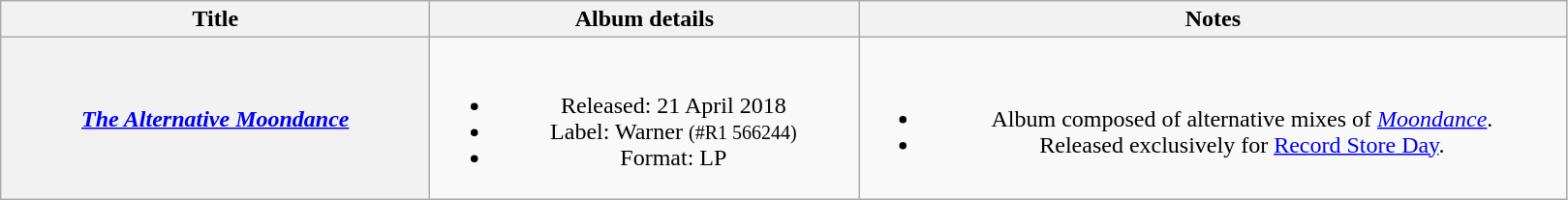<table class="wikitable plainrowheaders" style="text-align:center;">
<tr>
<th scope="col" style="width:18em;">Title</th>
<th scope="col" style="width:18em;">Album details</th>
<th scope="col" style="width:30em;">Notes</th>
</tr>
<tr>
<th scope="row"><em><a href='#'>The Alternative Moondance</a></em></th>
<td><br><ul><li>Released: 21 April 2018</li><li>Label: Warner <small>(#R1 566244)</small></li><li>Format: LP</li></ul></td>
<td><br><ul><li>Album composed of alternative mixes of <em><a href='#'>Moondance</a></em>.</li><li>Released exclusively for <a href='#'>Record Store Day</a>.</li></ul></td>
</tr>
</table>
